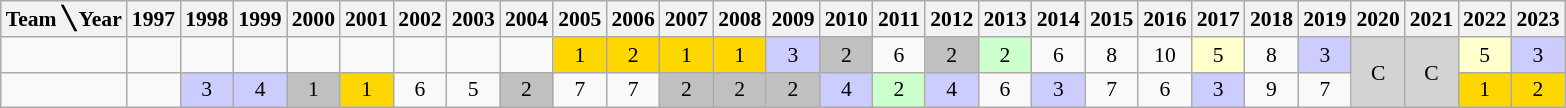<table class=wikitable style="text-align:center; font-size:90%;">
<tr>
<th>Team ╲ Year</th>
<th>1997</th>
<th>1998</th>
<th>1999</th>
<th>2000</th>
<th>2001</th>
<th>2002</th>
<th>2003</th>
<th>2004</th>
<th>2005</th>
<th>2006</th>
<th>2007</th>
<th>2008</th>
<th>2009</th>
<th>2010</th>
<th>2011</th>
<th>2012</th>
<th>2013</th>
<th>2014</th>
<th>2015</th>
<th>2016</th>
<th>2017</th>
<th>2018</th>
<th>2019</th>
<th>2020</th>
<th>2021</th>
<th>2022</th>
<th>2023</th>
</tr>
<tr>
<td align=left><strong></strong></td>
<td></td>
<td></td>
<td></td>
<td></td>
<td></td>
<td></td>
<td></td>
<td></td>
<td bgcolor=gold>1</td>
<td bgcolor=gold>2</td>
<td bgcolor=gold>1</td>
<td bgcolor=gold>1</td>
<td bgcolor=ccccff>3</td>
<td bgcolor=silver>2</td>
<td>6</td>
<td bgcolor=silver>2</td>
<td bgcolor=CCFFCC>2</td>
<td>6</td>
<td>8</td>
<td>10</td>
<td bgcolor=FFFFCC>5</td>
<td>8</td>
<td bgcolor=ccccff>3</td>
<td bgcolor=D3D3D3 rowspan=2>C</td>
<td bgcolor=D3D3D3 rowspan=2>C</td>
<td bgcolor=FFFFCC>5</td>
<td bgcolor=ccccff>3</td>
</tr>
<tr>
<td align=left><strong></strong></td>
<td></td>
<td bgcolor=ccccff>3</td>
<td bgcolor=ccccff>4</td>
<td bgcolor=silver>1</td>
<td bgcolor=gold>1</td>
<td>6</td>
<td>5</td>
<td bgcolor=silver>2</td>
<td>7</td>
<td>7</td>
<td bgcolor=silver>2</td>
<td bgcolor=silver>2</td>
<td bgcolor=silver>2</td>
<td bgcolor=ccccff>4</td>
<td bgcolor=CCFFCC>2</td>
<td bgcolor=ccccff>4</td>
<td>6</td>
<td bgcolor=ccccff>3</td>
<td>7</td>
<td>6</td>
<td bgcolor=ccccff>3</td>
<td>9</td>
<td>7</td>
<td bgcolor=gold>1</td>
<td bgcolor=gold>2</td>
</tr>
</table>
